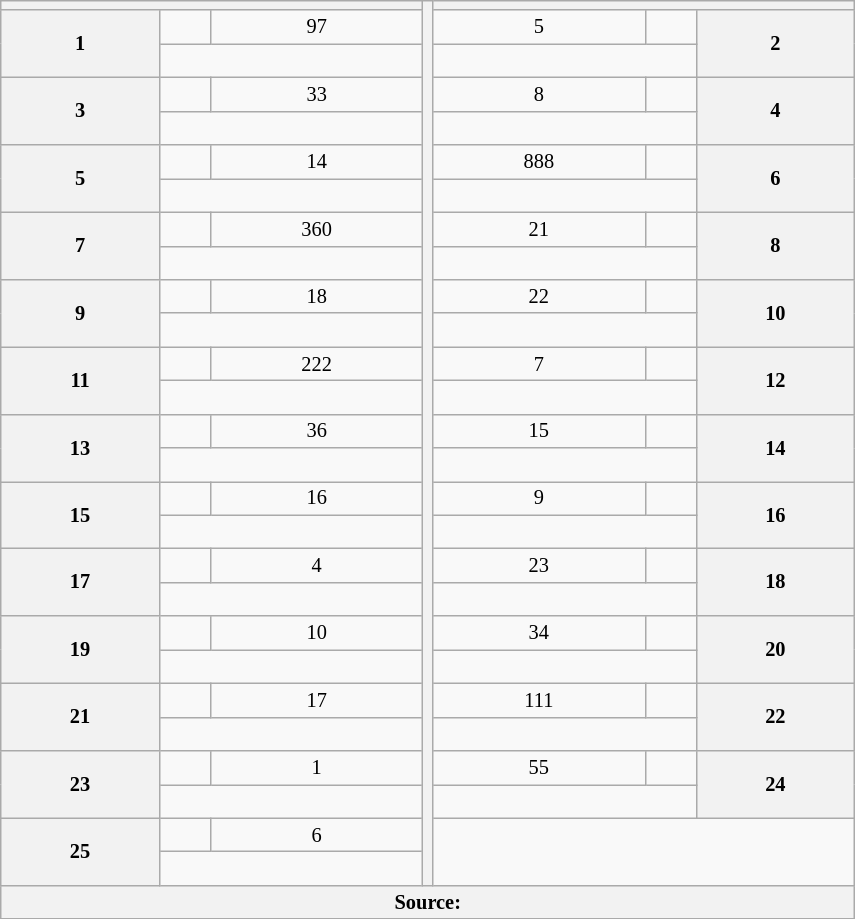<table class="wikitable" style="font-size: 85%;">
<tr>
<th width="275" colspan="3"></th>
<th rowspan="27"></th>
<th width="275" colspan="3"></th>
</tr>
<tr>
<th rowspan="2">1</th>
<td align="left"><br></td>
<td align="center">97</td>
<td align="center">5</td>
<td align="left"><br></td>
<th rowspan="2">2</th>
</tr>
<tr>
<td colspan=2 align="center"><br></td>
<td colspan=2 align="center"><br></td>
</tr>
<tr>
<th rowspan="2">3</th>
<td align="left"><br></td>
<td align="center">33</td>
<td align="center">8</td>
<td align="left"><br></td>
<th rowspan="2">4</th>
</tr>
<tr>
<td colspan=2 align="center"><br></td>
<td colspan=2 align="center"><br></td>
</tr>
<tr>
<th rowspan="2">5</th>
<td align="left"><br></td>
<td align="center">14</td>
<td align="center">888</td>
<td align="left"><br></td>
<th rowspan="2">6</th>
</tr>
<tr>
<td colspan=2 align="center"><br></td>
<td colspan=2 align="center"><br></td>
</tr>
<tr>
<th rowspan="2">7</th>
<td align="left"><br></td>
<td align="center">360</td>
<td align="center">21</td>
<td align="left"><br></td>
<th rowspan="2">8</th>
</tr>
<tr>
<td colspan=2 align="center"><br></td>
<td colspan=2 align="center"><br></td>
</tr>
<tr>
<th rowspan="2">9</th>
<td align="left"><br></td>
<td align="center">18</td>
<td align="center">22</td>
<td align="left"><br></td>
<th rowspan="2">10</th>
</tr>
<tr>
<td colspan=2 align="center"><br></td>
<td colspan=2 align="center"><br></td>
</tr>
<tr>
<th rowspan="2">11</th>
<td align="left"><br></td>
<td align="center">222</td>
<td align="center">7</td>
<td align="left"><br></td>
<th rowspan="2">12</th>
</tr>
<tr>
<td colspan=2 align="center"><br></td>
<td colspan=2 align="center"><br></td>
</tr>
<tr>
<th rowspan="2">13</th>
<td align="left"><br></td>
<td align="center">36</td>
<td align="center">15</td>
<td align="left"><br></td>
<th rowspan="2">14</th>
</tr>
<tr>
<td colspan=2 align="center"><br></td>
<td colspan=2 align="center"><br></td>
</tr>
<tr>
<th rowspan="2">15</th>
<td align="left"><br></td>
<td align="center">16</td>
<td align="center">9</td>
<td align="left"><br></td>
<th rowspan="2">16</th>
</tr>
<tr>
<td colspan=2 align="center"><br></td>
<td colspan=2 align="center"><br></td>
</tr>
<tr>
<th rowspan="2">17</th>
<td align="left"><br></td>
<td align="center">4</td>
<td align="center">23</td>
<td align="left"><br></td>
<th rowspan="2">18</th>
</tr>
<tr>
<td colspan=2 align="center"><br></td>
<td colspan=2 align="center"><br></td>
</tr>
<tr>
<th rowspan="2">19</th>
<td align="left"><br></td>
<td align="center">10</td>
<td align="center">34</td>
<td align="left"><br></td>
<th rowspan="2">20</th>
</tr>
<tr>
<td colspan=2 align="center"><br></td>
<td colspan=2 align="center"><br></td>
</tr>
<tr>
<th rowspan="2">21</th>
<td align="left"><br></td>
<td align="center">17</td>
<td align="center">111</td>
<td align="left"><br></td>
<th rowspan="2">22</th>
</tr>
<tr>
<td colspan=2 align="center"><br></td>
<td colspan=2 align="center"><br></td>
</tr>
<tr>
<th rowspan="2">23</th>
<td align="left"><br></td>
<td align="center">1</td>
<td align="center">55</td>
<td align="left"><br></td>
<th rowspan="2">24</th>
</tr>
<tr>
<td colspan=2 align="center"><br></td>
<td colspan=2 align="center"><br></td>
</tr>
<tr>
<th rowspan="2">25</th>
<td align="left"><br></td>
<td align="center">6</td>
<td rowspan="2" colspan="3"></td>
</tr>
<tr>
<td colspan=2 align="center"><br></td>
</tr>
<tr>
<th colspan="7">Source:</th>
</tr>
</table>
